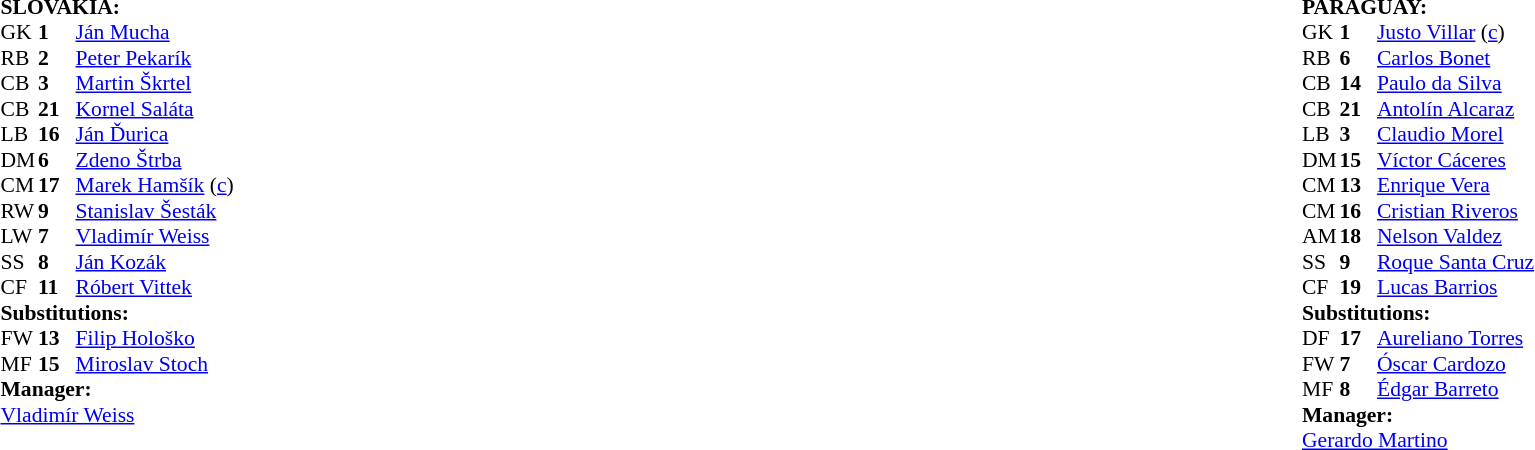<table width="100%">
<tr>
<td valign="top" width="40%"><br><table style="font-size: 90%" cellspacing="0" cellpadding="0">
<tr>
<td colspan=4><br><strong>SLOVAKIA:</strong></td>
</tr>
<tr>
<th width="25"></th>
<th width="25"></th>
</tr>
<tr>
<td>GK</td>
<td><strong>1</strong></td>
<td><a href='#'>Ján Mucha</a></td>
</tr>
<tr>
<td>RB</td>
<td><strong>2</strong></td>
<td><a href='#'>Peter Pekarík</a></td>
</tr>
<tr>
<td>CB</td>
<td><strong>3</strong></td>
<td><a href='#'>Martin Škrtel</a></td>
</tr>
<tr>
<td>CB</td>
<td><strong>21</strong></td>
<td><a href='#'>Kornel Saláta</a></td>
<td></td>
<td></td>
</tr>
<tr>
<td>LB</td>
<td><strong>16</strong></td>
<td><a href='#'>Ján Ďurica</a></td>
<td></td>
</tr>
<tr>
<td>DM</td>
<td><strong>6</strong></td>
<td><a href='#'>Zdeno Štrba</a></td>
</tr>
<tr>
<td>CM</td>
<td><strong>17</strong></td>
<td><a href='#'>Marek Hamšík</a> (<a href='#'>c</a>)</td>
</tr>
<tr>
<td>RW</td>
<td><strong>9</strong></td>
<td><a href='#'>Stanislav Šesták</a></td>
<td></td>
<td></td>
</tr>
<tr>
<td>LW</td>
<td><strong>7</strong></td>
<td><a href='#'>Vladimír Weiss</a></td>
<td></td>
</tr>
<tr>
<td>SS</td>
<td><strong>8</strong></td>
<td><a href='#'>Ján Kozák</a></td>
</tr>
<tr>
<td>CF</td>
<td><strong>11</strong></td>
<td><a href='#'>Róbert Vittek</a></td>
</tr>
<tr>
<td colspan=3><strong>Substitutions:</strong></td>
</tr>
<tr>
<td>FW</td>
<td><strong>13</strong></td>
<td><a href='#'>Filip Hološko</a></td>
<td></td>
<td></td>
</tr>
<tr>
<td>MF</td>
<td><strong>15</strong></td>
<td><a href='#'>Miroslav Stoch</a></td>
<td></td>
<td></td>
</tr>
<tr>
<td colspan=3><strong>Manager:</strong></td>
</tr>
<tr>
<td colspan=3><a href='#'>Vladimír Weiss</a></td>
</tr>
</table>
</td>
<td valign="top"></td>
<td valign="top" width="50%"><br><table style="font-size: 90%" cellspacing="0" cellpadding="0" align="center">
<tr>
<td colspan=4><br><strong>PARAGUAY:</strong></td>
</tr>
<tr>
<th width=25></th>
<th width=25></th>
</tr>
<tr>
<td>GK</td>
<td><strong>1</strong></td>
<td><a href='#'>Justo Villar</a> (<a href='#'>c</a>)</td>
</tr>
<tr>
<td>RB</td>
<td><strong>6</strong></td>
<td><a href='#'>Carlos Bonet</a></td>
</tr>
<tr>
<td>CB</td>
<td><strong>14</strong></td>
<td><a href='#'>Paulo da Silva</a></td>
</tr>
<tr>
<td>CB</td>
<td><strong>21</strong></td>
<td><a href='#'>Antolín Alcaraz</a></td>
</tr>
<tr>
<td>LB</td>
<td><strong>3</strong></td>
<td><a href='#'>Claudio Morel</a></td>
</tr>
<tr>
<td>DM</td>
<td><strong>15</strong></td>
<td><a href='#'>Víctor Cáceres</a></td>
</tr>
<tr>
<td>CM</td>
<td><strong>13</strong></td>
<td><a href='#'>Enrique Vera</a></td>
<td></td>
<td></td>
</tr>
<tr>
<td>CM</td>
<td><strong>16</strong></td>
<td><a href='#'>Cristian Riveros</a></td>
</tr>
<tr>
<td>AM</td>
<td><strong>18</strong></td>
<td><a href='#'>Nelson Valdez</a></td>
<td></td>
<td></td>
</tr>
<tr>
<td>SS</td>
<td><strong>9</strong></td>
<td><a href='#'>Roque Santa Cruz</a></td>
</tr>
<tr>
<td>CF</td>
<td><strong>19</strong></td>
<td><a href='#'>Lucas Barrios</a></td>
<td></td>
<td></td>
</tr>
<tr>
<td colspan=3><strong>Substitutions:</strong></td>
</tr>
<tr>
<td>DF</td>
<td><strong>17</strong></td>
<td><a href='#'>Aureliano Torres</a></td>
<td></td>
<td></td>
</tr>
<tr>
<td>FW</td>
<td><strong>7</strong></td>
<td><a href='#'>Óscar Cardozo</a></td>
<td></td>
<td></td>
</tr>
<tr>
<td>MF</td>
<td><strong>8</strong></td>
<td><a href='#'>Édgar Barreto</a></td>
<td></td>
<td></td>
</tr>
<tr>
<td colspan=3><strong>Manager:</strong></td>
</tr>
<tr>
<td colspan=4><a href='#'>Gerardo Martino</a></td>
</tr>
</table>
</td>
</tr>
</table>
